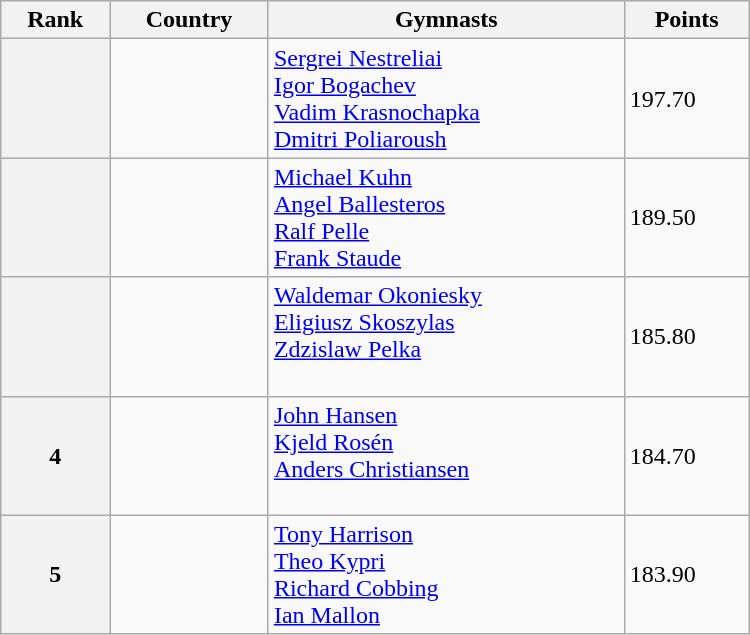<table class="wikitable" width=500>
<tr bgcolor="#efefef">
<th>Rank</th>
<th>Country</th>
<th>Gymnasts</th>
<th>Points</th>
</tr>
<tr>
<th></th>
<td></td>
<td><a href='#'>Sergrei Nestreliai</a> <br> <a href='#'>Igor Bogachev</a> <br> <a href='#'>Vadim Krasnochapka</a><br> <a href='#'>Dmitri Poliaroush</a></td>
<td>197.70</td>
</tr>
<tr>
<th></th>
<td></td>
<td><a href='#'>Michael Kuhn</a> <br> <a href='#'>Angel Ballesteros</a> <br> <a href='#'>Ralf Pelle</a> <br> <a href='#'>Frank Staude</a></td>
<td>189.50</td>
</tr>
<tr>
<th></th>
<td></td>
<td><a href='#'>Waldemar Okoniesky</a> <br> <a href='#'>Eligiusz Skoszylas</a> <br> <a href='#'>Zdzislaw Pelka</a> <br>  </td>
<td>185.80</td>
</tr>
<tr>
<th>4</th>
<td></td>
<td><a href='#'>John Hansen</a> <br> <a href='#'>Kjeld Rosén</a> <br> <a href='#'>Anders Christiansen</a> <br>  </td>
<td>184.70</td>
</tr>
<tr>
<th>5</th>
<td></td>
<td><a href='#'>Tony Harrison</a> <br> <a href='#'>Theo Kypri</a> <br> <a href='#'>Richard Cobbing</a> <br> <a href='#'>Ian Mallon</a></td>
<td>183.90</td>
</tr>
</table>
